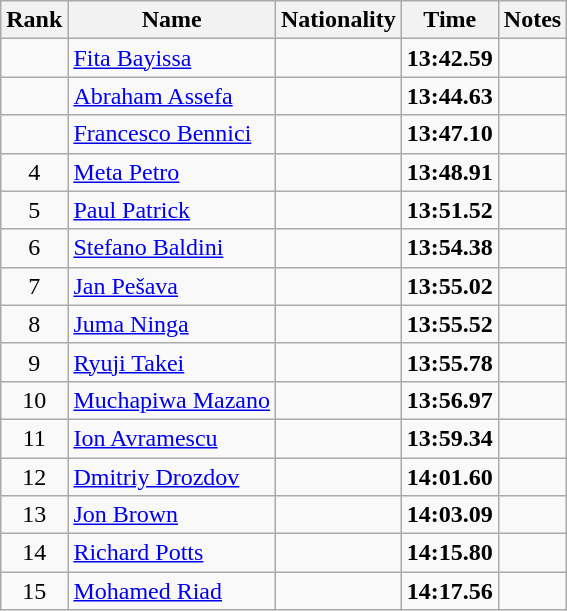<table class="wikitable sortable" style="text-align:center">
<tr>
<th>Rank</th>
<th>Name</th>
<th>Nationality</th>
<th>Time</th>
<th>Notes</th>
</tr>
<tr>
<td></td>
<td align=left><a href='#'>Fita Bayissa</a></td>
<td align=left></td>
<td><strong>13:42.59</strong></td>
<td></td>
</tr>
<tr>
<td></td>
<td align=left><a href='#'>Abraham Assefa</a></td>
<td align=left></td>
<td><strong>13:44.63</strong></td>
<td></td>
</tr>
<tr>
<td></td>
<td align=left><a href='#'>Francesco Bennici</a></td>
<td align=left></td>
<td><strong>13:47.10</strong></td>
<td></td>
</tr>
<tr>
<td>4</td>
<td align=left><a href='#'>Meta Petro</a></td>
<td align=left></td>
<td><strong>13:48.91</strong></td>
<td></td>
</tr>
<tr>
<td>5</td>
<td align=left><a href='#'>Paul Patrick</a></td>
<td align=left></td>
<td><strong>13:51.52</strong></td>
<td></td>
</tr>
<tr>
<td>6</td>
<td align=left><a href='#'>Stefano Baldini</a></td>
<td align=left></td>
<td><strong>13:54.38</strong></td>
<td></td>
</tr>
<tr>
<td>7</td>
<td align=left><a href='#'>Jan Pešava</a></td>
<td align=left></td>
<td><strong>13:55.02</strong></td>
<td></td>
</tr>
<tr>
<td>8</td>
<td align=left><a href='#'>Juma Ninga</a></td>
<td align=left></td>
<td><strong>13:55.52</strong></td>
<td></td>
</tr>
<tr>
<td>9</td>
<td align=left><a href='#'>Ryuji Takei</a></td>
<td align=left></td>
<td><strong>13:55.78</strong></td>
<td></td>
</tr>
<tr>
<td>10</td>
<td align=left><a href='#'>Muchapiwa Mazano</a></td>
<td align=left></td>
<td><strong>13:56.97</strong></td>
<td></td>
</tr>
<tr>
<td>11</td>
<td align=left><a href='#'>Ion Avramescu</a></td>
<td align=left></td>
<td><strong>13:59.34</strong></td>
<td></td>
</tr>
<tr>
<td>12</td>
<td align=left><a href='#'>Dmitriy Drozdov</a></td>
<td align=left></td>
<td><strong>14:01.60</strong></td>
<td></td>
</tr>
<tr>
<td>13</td>
<td align=left><a href='#'>Jon Brown</a></td>
<td align=left></td>
<td><strong>14:03.09</strong></td>
<td></td>
</tr>
<tr>
<td>14</td>
<td align=left><a href='#'>Richard Potts</a></td>
<td align=left></td>
<td><strong>14:15.80</strong></td>
<td></td>
</tr>
<tr>
<td>15</td>
<td align=left><a href='#'>Mohamed Riad</a></td>
<td align=left></td>
<td><strong>14:17.56</strong></td>
<td></td>
</tr>
</table>
